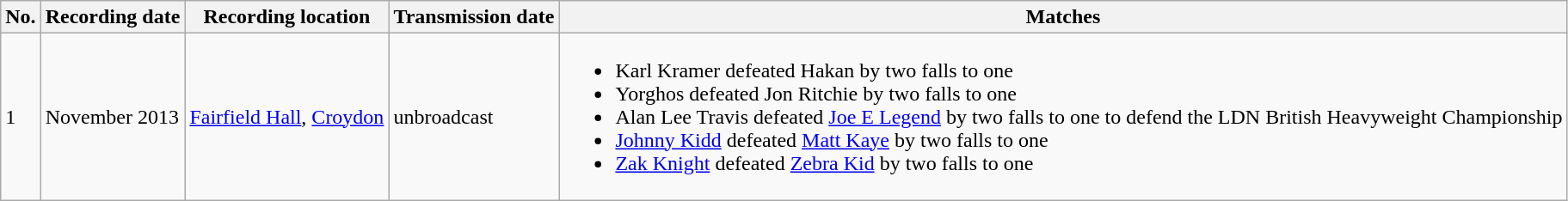<table class="wikitable sortable">
<tr>
<th>No.</th>
<th>Recording date</th>
<th>Recording location</th>
<th>Transmission date</th>
<th>Matches</th>
</tr>
<tr>
<td>1</td>
<td>November 2013</td>
<td><a href='#'>Fairfield Hall</a>, <a href='#'>Croydon</a></td>
<td>unbroadcast</td>
<td><ul><li> Karl Kramer defeated Hakan by two falls to one</li><li>Yorghos defeated Jon Ritchie by two falls to one</li><li>Alan Lee Travis defeated <a href='#'>Joe E Legend</a> by two falls to one to defend the LDN British Heavyweight Championship</li><li> <a href='#'>Johnny Kidd</a> defeated <a href='#'>Matt Kaye</a> by two falls to one </li><li>  <a href='#'>Zak Knight</a> defeated <a href='#'>Zebra Kid</a> by two falls to one</li></ul></td>
</tr>
</table>
